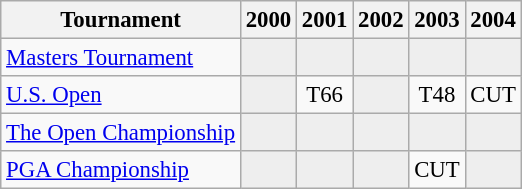<table class="wikitable" style="font-size:95%;text-align:center;">
<tr>
<th>Tournament</th>
<th>2000</th>
<th>2001</th>
<th>2002</th>
<th>2003</th>
<th>2004</th>
</tr>
<tr>
<td align=left><a href='#'>Masters Tournament</a></td>
<td style="background:#eeeeee;"></td>
<td style="background:#eeeeee;"></td>
<td style="background:#eeeeee;"></td>
<td style="background:#eeeeee;"></td>
<td style="background:#eeeeee;"></td>
</tr>
<tr>
<td align=left><a href='#'>U.S. Open</a></td>
<td style="background:#eeeeee;"></td>
<td>T66</td>
<td style="background:#eeeeee;"></td>
<td>T48</td>
<td>CUT</td>
</tr>
<tr>
<td align=left><a href='#'>The Open Championship</a></td>
<td style="background:#eeeeee;"></td>
<td style="background:#eeeeee;"></td>
<td style="background:#eeeeee;"></td>
<td style="background:#eeeeee;"></td>
<td style="background:#eeeeee;"></td>
</tr>
<tr>
<td align=left><a href='#'>PGA Championship</a></td>
<td style="background:#eeeeee;"></td>
<td style="background:#eeeeee;"></td>
<td style="background:#eeeeee;"></td>
<td>CUT</td>
<td style="background:#eeeeee;"></td>
</tr>
</table>
